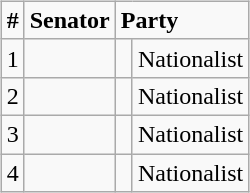<table style="width:100%;">
<tr style=vertical-align:top>
<td><br>







</td>
<td align=right><br><table class="wikitable">
<tr>
<td><strong>#</strong></td>
<td><strong>Senator</strong></td>
<td colspan="2"><strong>Party</strong></td>
</tr>
<tr>
<td>1</td>
<td></td>
<td> </td>
<td>Nationalist</td>
</tr>
<tr>
<td>2</td>
<td></td>
<td> </td>
<td>Nationalist</td>
</tr>
<tr>
<td>3</td>
<td></td>
<td> </td>
<td>Nationalist</td>
</tr>
<tr>
<td>4</td>
<td></td>
<td> </td>
<td>Nationalist</td>
</tr>
</table>
</td>
</tr>
</table>
